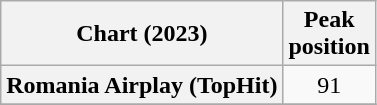<table class="wikitable plainrowheaders" style="text-align:center">
<tr>
<th scope="col">Chart (2023)</th>
<th scope="col">Peak<br>position</th>
</tr>
<tr>
<th scope="row">Romania Airplay (TopHit)</th>
<td>91</td>
</tr>
<tr>
</tr>
</table>
